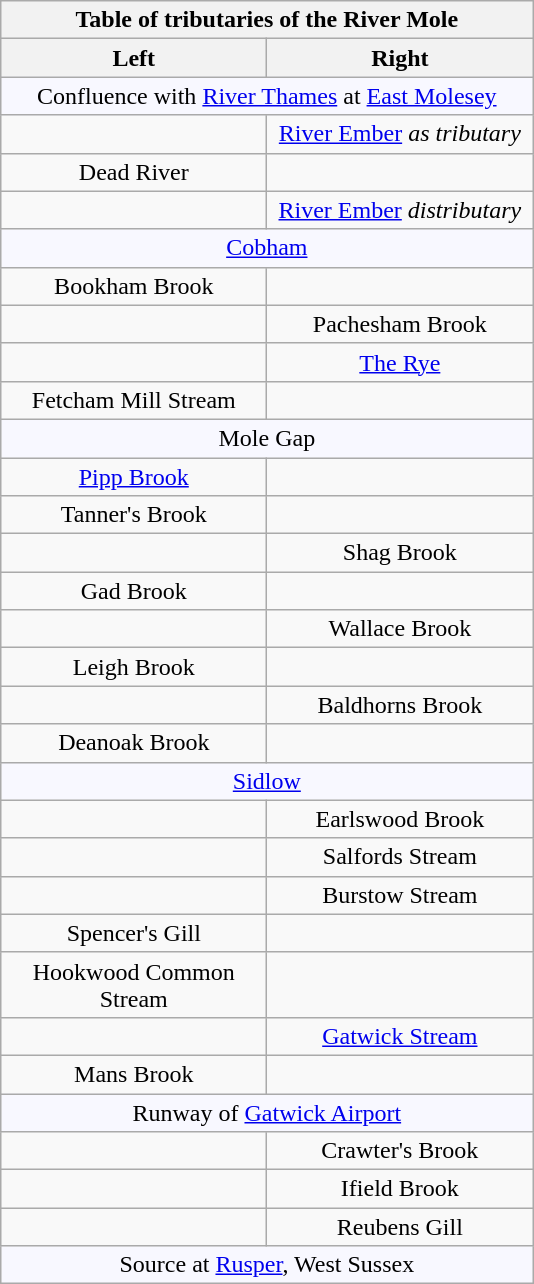<table class="wikitable collapsible collapsed" cellpadding="100">
<tr>
<th colspan="2" style="text-align:center;">Table of tributaries of the River Mole</th>
</tr>
<tr>
<th style="width:170px;">Left</th>
<th style="width:170px;">Right</th>
</tr>
<tr style="background:#F8F8FF">
<td colspan="2" style="text-align:center;">Confluence with <a href='#'>River Thames</a> at <a href='#'>East Molesey</a></td>
</tr>
<tr>
<td></td>
<td style="text-align:center;"><a href='#'>River Ember</a> <em>as tributary</em></td>
</tr>
<tr>
<td style="text-align:center;">Dead River</td>
<td></td>
</tr>
<tr>
<td></td>
<td style="text-align:center;"><a href='#'>River Ember</a> <em>distributary</em></td>
</tr>
<tr style="background:#F8F8FF">
<td style="text-align:center;" colspan="2"><a href='#'>Cobham</a></td>
</tr>
<tr>
<td style="text-align:center;">Bookham Brook</td>
<td></td>
</tr>
<tr>
<td></td>
<td style="text-align:center;">Pachesham Brook</td>
</tr>
<tr>
<td></td>
<td style="text-align:center;"><a href='#'>The Rye</a></td>
</tr>
<tr>
<td style="text-align:center;">Fetcham Mill Stream</td>
<td></td>
</tr>
<tr style="background:#F8F8FF">
<td style="text-align:center;" colspan="2">Mole Gap</td>
</tr>
<tr>
<td style="text-align:center;"><a href='#'>Pipp Brook</a></td>
<td></td>
</tr>
<tr>
<td style="text-align:center;">Tanner's Brook</td>
<td></td>
</tr>
<tr>
<td></td>
<td style="text-align:center;">Shag Brook</td>
</tr>
<tr>
<td style="text-align:center;">Gad Brook</td>
<td></td>
</tr>
<tr>
<td></td>
<td style="text-align:center;">Wallace Brook</td>
</tr>
<tr>
<td style="text-align:center;">Leigh Brook</td>
<td></td>
</tr>
<tr>
<td></td>
<td style="text-align:center;">Baldhorns Brook</td>
</tr>
<tr>
<td style="text-align:center;">Deanoak Brook</td>
<td></td>
</tr>
<tr style="background:#F8F8FF">
<td style="text-align:center;" colspan="2"><a href='#'>Sidlow</a></td>
</tr>
<tr>
<td></td>
<td style="text-align:center;">Earlswood Brook</td>
</tr>
<tr>
<td></td>
<td style="text-align:center;">Salfords Stream</td>
</tr>
<tr>
<td></td>
<td style="text-align:center;">Burstow Stream</td>
</tr>
<tr>
<td style="text-align:center;">Spencer's Gill</td>
<td></td>
</tr>
<tr>
<td style="text-align:center;">Hookwood Common Stream</td>
<td></td>
</tr>
<tr>
<td></td>
<td style="text-align:center;"><a href='#'>Gatwick Stream</a></td>
</tr>
<tr>
<td style="text-align:center;">Mans Brook</td>
<td></td>
</tr>
<tr style="background:#F8F8FF">
<td style="text-align:center;" colspan="2">Runway of <a href='#'>Gatwick Airport</a></td>
</tr>
<tr>
<td></td>
<td style="text-align:center;">Crawter's Brook</td>
</tr>
<tr>
<td></td>
<td style="text-align:center;">Ifield Brook</td>
</tr>
<tr>
<td></td>
<td style="text-align:center;">Reubens Gill</td>
</tr>
<tr style="background:#F8F8FF">
<td colspan="2" style="text-align:center;">Source at <a href='#'>Rusper</a>, West Sussex</td>
</tr>
</table>
